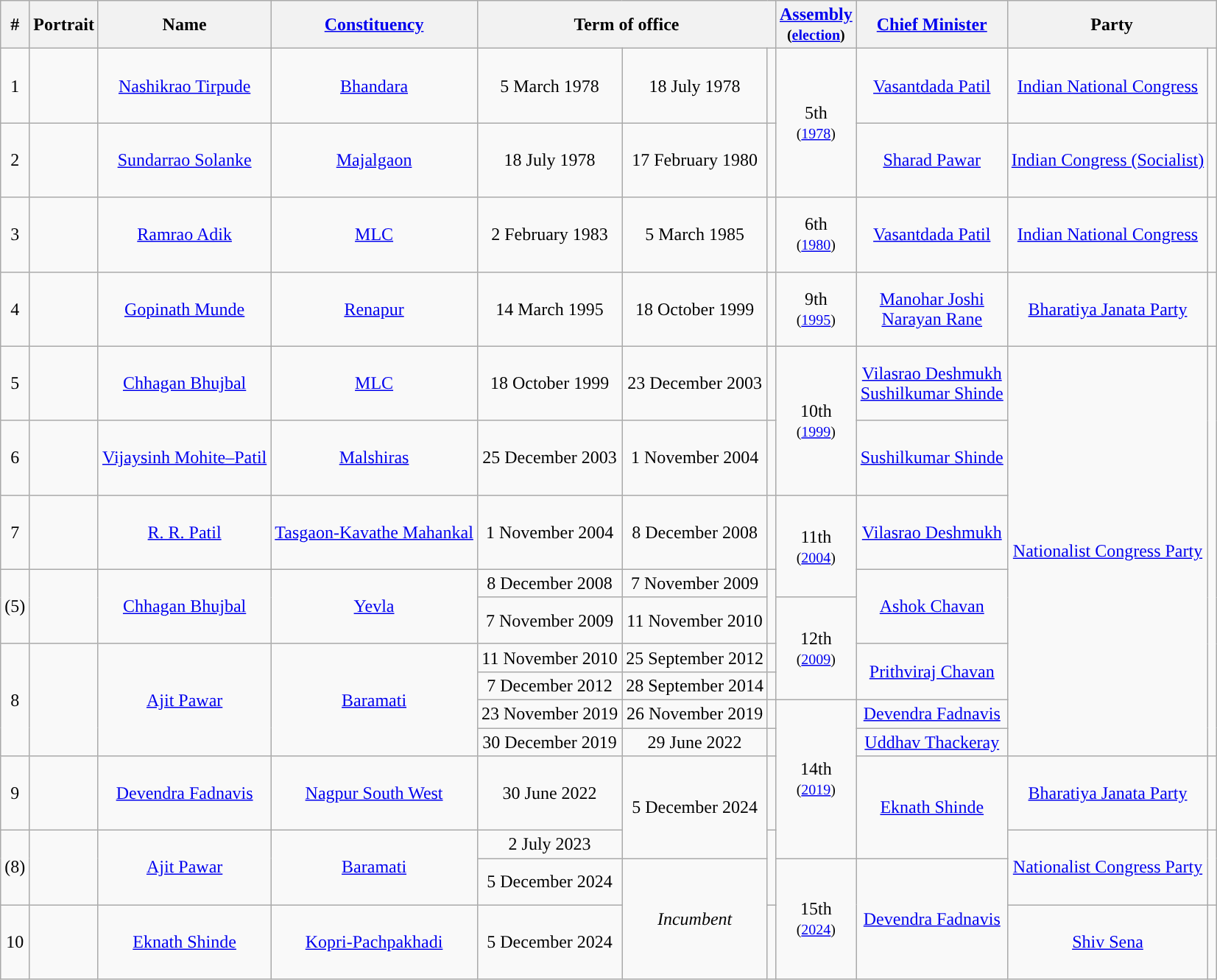<table class="wikitable">
<tr>
<th>#</th>
<th>Portrait</th>
<th>Name</th>
<th><a href='#'>Constituency</a></th>
<th colspan="3">Term of office</th>
<th><a href='#'>Assembly</a><br><small>(<a href='#'>election</a>)</small></th>
<th><a href='#'>Chief Minister</a></th>
<th colspan="2">Party</th>
</tr>
<tr align="center">
<td style="height: 60px;">1</td>
<td></td>
<td><a href='#'>Nashikrao Tirpude</a></td>
<td><a href='#'>Bhandara</a></td>
<td>5 March 1978</td>
<td>18 July 1978</td>
<td></td>
<td rowspan="2">5th<br><small>(<a href='#'>1978</a>)</small></td>
<td><a href='#'>Vasantdada Patil</a></td>
<td><a href='#'>Indian National Congress</a></td>
<td style="background-color: "></td>
</tr>
<tr align="center">
<td style="height: 60px;">2</td>
<td></td>
<td><a href='#'>Sundarrao Solanke</a></td>
<td><a href='#'>Majalgaon</a></td>
<td>18 July 1978</td>
<td>17 February 1980</td>
<td></td>
<td><a href='#'>Sharad Pawar</a></td>
<td><a href='#'>Indian Congress (Socialist)</a></td>
<td style="background-color: "></td>
</tr>
<tr align="center">
<td style="height: 60px;">3</td>
<td></td>
<td><a href='#'>Ramrao Adik</a></td>
<td><a href='#'>MLC</a></td>
<td>2 February 1983</td>
<td>5 March 1985</td>
<td></td>
<td>6th<br><small>(<a href='#'>1980</a>)</small></td>
<td><a href='#'>Vasantdada Patil</a></td>
<td><a href='#'>Indian National Congress</a></td>
<td style="background-color: "></td>
</tr>
<tr align="center">
<td style="height: 60px;">4</td>
<td></td>
<td><a href='#'>Gopinath Munde</a></td>
<td><a href='#'>Renapur</a></td>
<td>14 March 1995</td>
<td>18 October 1999</td>
<td></td>
<td>9th<br><small>(<a href='#'>1995</a>)</small></td>
<td><a href='#'>Manohar Joshi</a><br><a href='#'>Narayan Rane</a></td>
<td><a href='#'>Bharatiya Janata Party</a></td>
<td style="background-color: "></td>
</tr>
<tr align="center">
<td style="height: 60px;">5</td>
<td></td>
<td><a href='#'>Chhagan Bhujbal</a></td>
<td><a href='#'>MLC</a></td>
<td>18 October 1999</td>
<td>23 December 2003</td>
<td></td>
<td rowspan="2">10th<br><small>(<a href='#'>1999</a>)</small></td>
<td><a href='#'>Vilasrao Deshmukh</a><br><a href='#'>Sushilkumar Shinde</a></td>
<td rowspan="9"><a href='#'>Nationalist Congress Party</a></td>
<td rowspan="9" style="background-color: "></td>
</tr>
<tr align="center">
<td style="height: 60px;">6</td>
<td></td>
<td><a href='#'>Vijaysinh Mohite–Patil</a></td>
<td><a href='#'>Malshiras</a></td>
<td>25 December 2003</td>
<td>1 November 2004</td>
<td></td>
<td><a href='#'>Sushilkumar Shinde</a></td>
</tr>
<tr align="center">
<td style="height: 60px;">7</td>
<td></td>
<td><a href='#'>R. R. Patil</a></td>
<td><a href='#'>Tasgaon-Kavathe Mahankal</a></td>
<td>1 November 2004</td>
<td>8 December 2008</td>
<td></td>
<td rowspan="2">11th<br><small>(<a href='#'>2004</a>)</small></td>
<td><a href='#'>Vilasrao Deshmukh</a></td>
</tr>
<tr align="center">
<td rowspan="2" style="height: 60px;">(5)</td>
<td rowspan="2"></td>
<td rowspan="2"><a href='#'>Chhagan Bhujbal</a></td>
<td rowspan="2"><a href='#'>Yevla</a></td>
<td>8 December 2008</td>
<td>7 November 2009</td>
<td rowspan="2"></td>
<td rowspan="2"><a href='#'>Ashok Chavan</a></td>
</tr>
<tr align="center">
<td>7 November 2009</td>
<td>11 November 2010</td>
<td rowspan="3">12th<br><small>(<a href='#'>2009</a>)</small></td>
</tr>
<tr align="center">
<td rowspan="4" style="height: 60px;">8</td>
<td rowspan="4"></td>
<td rowspan="4"><a href='#'>Ajit Pawar</a></td>
<td rowspan="4"><a href='#'>Baramati</a></td>
<td>11 November 2010</td>
<td>25 September 2012</td>
<td></td>
<td rowspan="2"><a href='#'>Prithviraj Chavan</a></td>
</tr>
<tr align="center">
<td>7 December 2012</td>
<td>28 September 2014</td>
<td></td>
</tr>
<tr align="center">
<td>23 November 2019</td>
<td>26 November 2019</td>
<td></td>
<td rowspan="4">14th<br><small>(<a href='#'>2019</a>)</small></td>
<td><a href='#'>Devendra Fadnavis</a></td>
</tr>
<tr align="center">
<td>30 December 2019</td>
<td>29 June 2022</td>
<td></td>
<td><a href='#'>Uddhav Thackeray</a></td>
</tr>
<tr align="center">
<td style="height: 60px;">9</td>
<td></td>
<td><a href='#'>Devendra Fadnavis</a></td>
<td><a href='#'>Nagpur South West</a></td>
<td>30 June 2022</td>
<td rowspan="2">5 December 2024</td>
<td></td>
<td rowspan="2"><a href='#'>Eknath Shinde</a></td>
<td><a href='#'>Bharatiya Janata Party</a></td>
<td style="background-color:"></td>
</tr>
<tr align="center">
<td rowspan="2"style="height: 60px;">(8)</td>
<td rowspan="2"></td>
<td rowspan="2"><a href='#'>Ajit Pawar</a></td>
<td rowspan="2"><a href='#'>Baramati</a></td>
<td>2 July 2023</td>
<td rowspan="2"></td>
<td rowspan="2"><a href='#'>Nationalist Congress Party</a></td>
<td rowspan="2" style="background-color: "></td>
</tr>
<tr align="center">
<td>5 December 2024</td>
<td rowspan="2"><em>Incumbent</em></td>
<td rowspan="2">15th<br><small>(<a href='#'>2024</a>)</small></td>
<td rowspan="2"><a href='#'>Devendra Fadnavis</a></td>
</tr>
<tr align="center">
<td style="height: 60px;">10</td>
<td></td>
<td><a href='#'>Eknath Shinde</a></td>
<td><a href='#'>Kopri-Pachpakhadi</a></td>
<td>5 December 2024</td>
<td></td>
<td><a href='#'>Shiv Sena</a></td>
<td style="background-color:"></td>
</tr>
</table>
